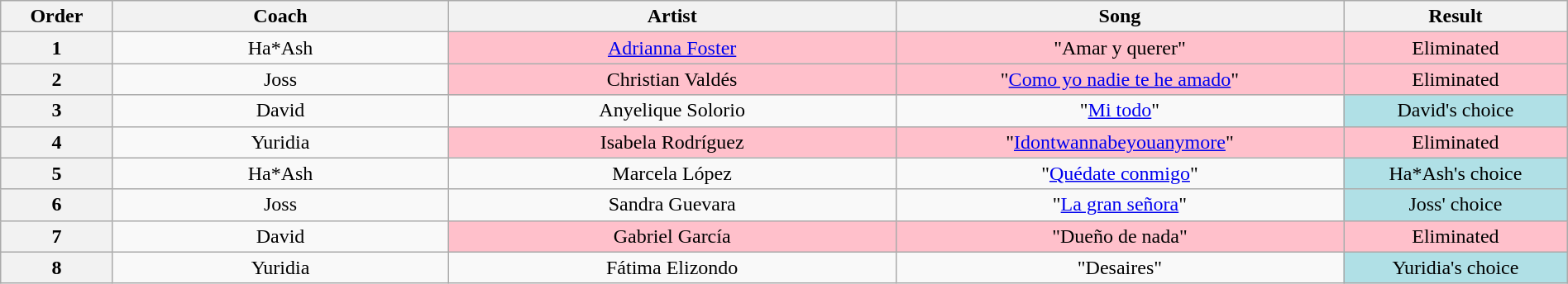<table class="wikitable plainrowheaders" style="text-align:center; width:100%">
<tr>
<th style="width:05%">Order</th>
<th style="width:15%">Coach</th>
<th style="width:20%">Artist</th>
<th style="width:20%">Song</th>
<th style="width:10%">Result</th>
</tr>
<tr>
<th>1</th>
<td>Ha*Ash</td>
<td style="background:pink"><a href='#'>Adrianna Foster</a></td>
<td style="background:pink">"Amar y querer"</td>
<td style="background:pink">Eliminated</td>
</tr>
<tr>
<th>2</th>
<td>Joss</td>
<td style="background:pink">Christian Valdés</td>
<td style="background:pink">"<a href='#'>Como yo nadie te he amado</a>"</td>
<td style="background:pink">Eliminated</td>
</tr>
<tr>
<th>3</th>
<td>David</td>
<td>Anyelique Solorio</td>
<td>"<a href='#'>Mi todo</a>"</td>
<td style="background:#b0e0e6">David's choice</td>
</tr>
<tr>
<th>4</th>
<td>Yuridia</td>
<td style="background:pink">Isabela Rodríguez</td>
<td style="background:pink">"<a href='#'>Idontwannabeyouanymore</a>"</td>
<td style="background:pink">Eliminated</td>
</tr>
<tr>
<th>5</th>
<td>Ha*Ash</td>
<td>Marcela López</td>
<td>"<a href='#'>Quédate conmigo</a>"</td>
<td style="background:#b0e0e6">Ha*Ash's choice</td>
</tr>
<tr>
<th>6</th>
<td>Joss</td>
<td>Sandra Guevara</td>
<td>"<a href='#'>La gran señora</a>"</td>
<td style="background:#b0e0e6">Joss' choice</td>
</tr>
<tr>
<th>7</th>
<td>David</td>
<td style="background:pink">Gabriel García</td>
<td style="background:pink">"Dueño de nada"</td>
<td style="background:pink">Eliminated</td>
</tr>
<tr>
<th>8</th>
<td>Yuridia</td>
<td>Fátima Elizondo</td>
<td>"Desaires"</td>
<td style="background:#b0e0e6">Yuridia's choice</td>
</tr>
</table>
